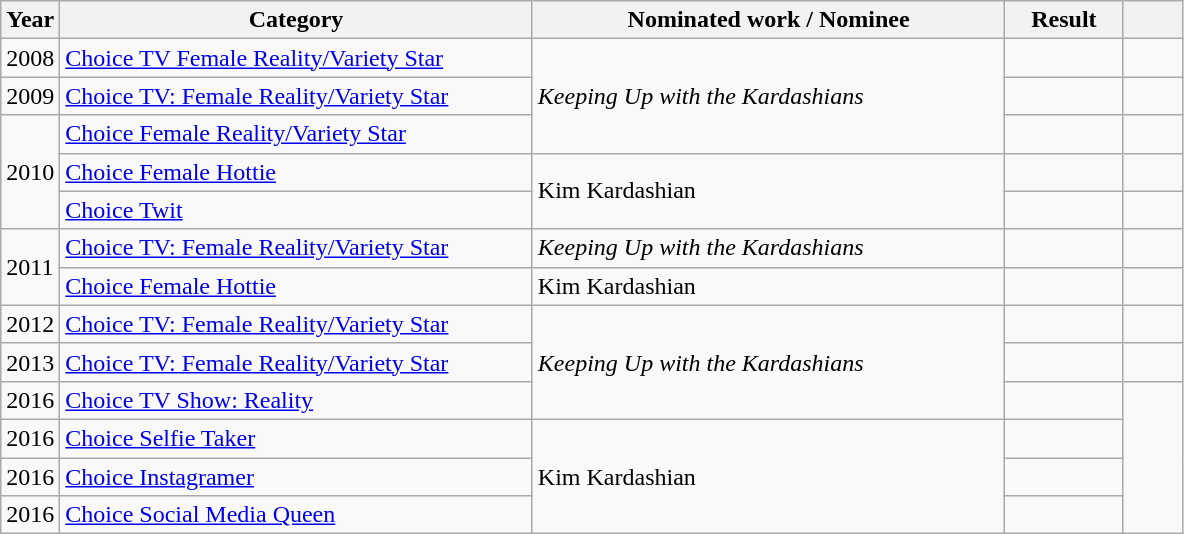<table class="wikitable sortable">
<tr>
<th width=5%>Year</th>
<th width=40%>Category</th>
<th width=40%>Nominated work / Nominee</th>
<th width=10%>Result</th>
<th width=5% class="unsortable"></th>
</tr>
<tr>
<td>2008</td>
<td><a href='#'>Choice TV Female Reality/Variety Star</a></td>
<td rowspan="3"><em>Keeping Up with the Kardashians</em></td>
<td></td>
<td></td>
</tr>
<tr>
<td>2009</td>
<td><a href='#'>Choice TV: Female Reality/Variety Star</a></td>
<td></td>
<td></td>
</tr>
<tr>
<td rowspan="3">2010</td>
<td><a href='#'>Choice Female Reality/Variety Star</a></td>
<td></td>
<td></td>
</tr>
<tr>
<td><a href='#'>Choice Female Hottie</a></td>
<td rowspan="2">Kim Kardashian</td>
<td></td>
<td></td>
</tr>
<tr>
<td><a href='#'>Choice Twit</a></td>
<td></td>
<td></td>
</tr>
<tr>
<td rowspan="2">2011</td>
<td><a href='#'>Choice TV: Female Reality/Variety Star</a></td>
<td><em>Keeping Up with the Kardashians</em></td>
<td></td>
<td></td>
</tr>
<tr>
<td><a href='#'>Choice Female Hottie</a></td>
<td>Kim Kardashian</td>
<td></td>
<td></td>
</tr>
<tr>
<td>2012</td>
<td><a href='#'>Choice TV: Female Reality/Variety Star</a></td>
<td rowspan="3"><em>Keeping Up with the Kardashians</em></td>
<td></td>
<td></td>
</tr>
<tr>
<td>2013</td>
<td><a href='#'>Choice TV: Female Reality/Variety Star</a></td>
<td></td>
<td></td>
</tr>
<tr>
<td>2016</td>
<td><a href='#'>Choice TV Show: Reality</a></td>
<td></td>
<td rowspan="4"></td>
</tr>
<tr>
<td>2016</td>
<td><a href='#'>Choice Selfie Taker</a></td>
<td rowspan="3">Kim Kardashian</td>
<td></td>
</tr>
<tr>
<td>2016</td>
<td><a href='#'>Choice Instagramer</a></td>
<td></td>
</tr>
<tr>
<td>2016</td>
<td><a href='#'>Choice Social Media Queen</a></td>
<td></td>
</tr>
</table>
